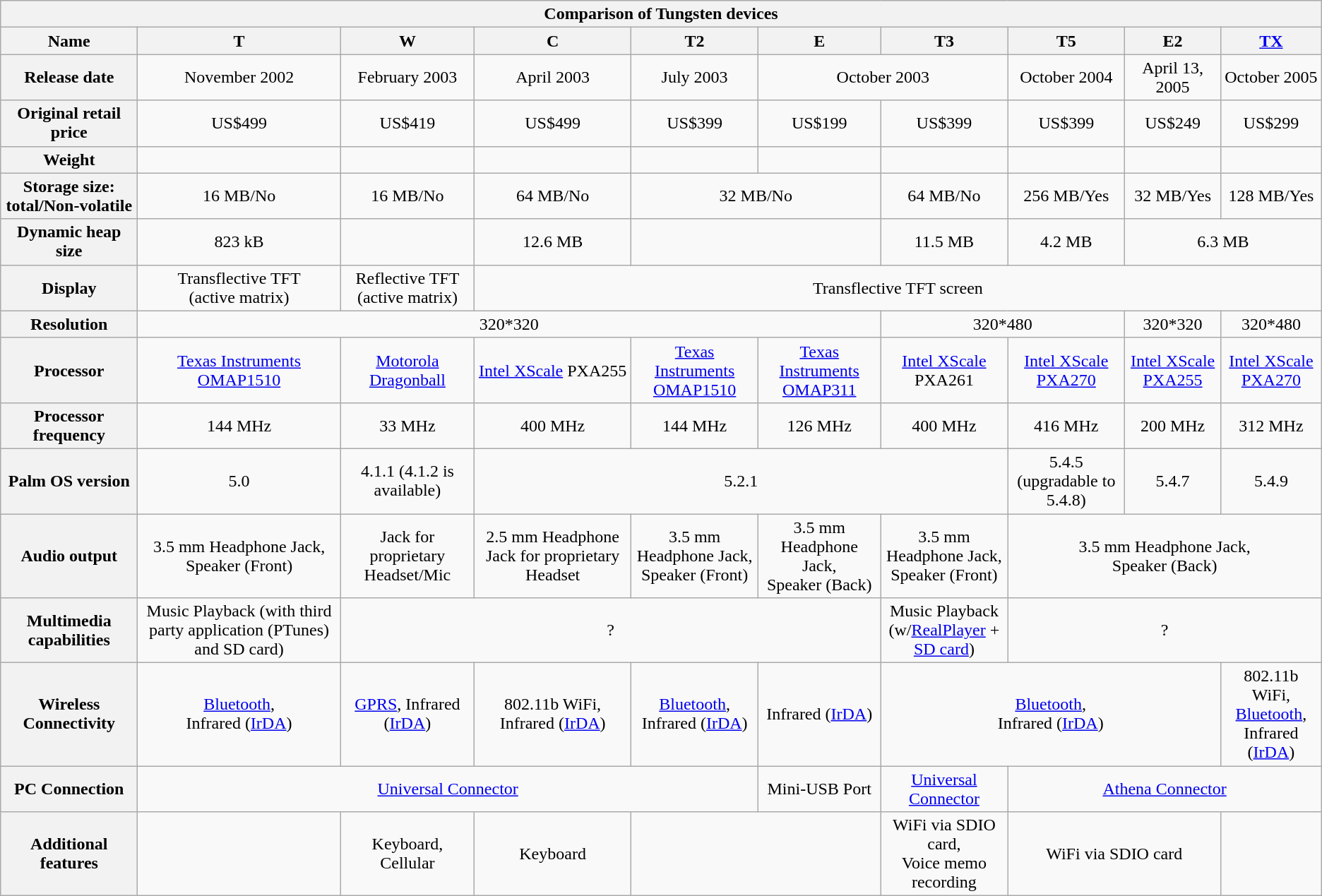<table class="wikitable">
<tr>
<th colspan="10"><strong>Comparison of Tungsten devices</strong></th>
</tr>
<tr align="center">
<th>Name</th>
<th>T</th>
<th>W</th>
<th>C</th>
<th>T2</th>
<th>E</th>
<th>T3</th>
<th>T5</th>
<th>E2</th>
<th><a href='#'>TX</a></th>
</tr>
<tr align="center">
<th>Release date</th>
<td>November 2002</td>
<td>February 2003</td>
<td>April 2003</td>
<td>July 2003</td>
<td colspan="2">October 2003</td>
<td>October 2004</td>
<td>April 13, 2005</td>
<td>October 2005</td>
</tr>
<tr align="center">
<th>Original retail price</th>
<td>US$499</td>
<td>US$419</td>
<td>US$499</td>
<td>US$399</td>
<td>US$199</td>
<td>US$399</td>
<td>US$399</td>
<td>US$249</td>
<td>US$299</td>
</tr>
<tr align="center">
<th>Weight</th>
<td></td>
<td></td>
<td></td>
<td></td>
<td></td>
<td></td>
<td></td>
<td></td>
<td></td>
</tr>
<tr align="center">
<th>Storage size: total/Non-volatile</th>
<td>16 MB/No</td>
<td>16 MB/No</td>
<td>64 MB/No</td>
<td colspan="2">32 MB/No</td>
<td>64 MB/No</td>
<td>256 MB/Yes</td>
<td>32 MB/Yes</td>
<td>128 MB/Yes</td>
</tr>
<tr align="center">
<th>Dynamic heap size</th>
<td>823 kB</td>
<td></td>
<td>12.6 MB</td>
<td colspan="2"></td>
<td>11.5 MB</td>
<td>4.2 MB</td>
<td colspan="2">6.3 MB</td>
</tr>
<tr align="center">
<th>Display</th>
<td>Transflective TFT<br>(active matrix)</td>
<td>Reflective TFT<br>(active matrix)</td>
<td colspan="7">Transflective TFT screen</td>
</tr>
<tr align="center">
<th>Resolution</th>
<td colspan="5">320*320</td>
<td colspan="2">320*480</td>
<td>320*320</td>
<td>320*480</td>
</tr>
<tr align="center">
<th>Processor</th>
<td><a href='#'>Texas Instruments OMAP1510</a></td>
<td><a href='#'>Motorola Dragonball</a></td>
<td><a href='#'>Intel XScale</a> PXA255</td>
<td><a href='#'>Texas Instruments OMAP1510</a></td>
<td><a href='#'>Texas Instruments OMAP311</a></td>
<td><a href='#'>Intel XScale</a> PXA261</td>
<td><a href='#'>Intel XScale PXA270</a></td>
<td><a href='#'>Intel XScale PXA255</a></td>
<td><a href='#'>Intel XScale PXA270</a></td>
</tr>
<tr align="center">
<th>Processor frequency</th>
<td>144 MHz</td>
<td>33 MHz</td>
<td>400 MHz</td>
<td>144 MHz</td>
<td>126 MHz</td>
<td>400 MHz</td>
<td>416 MHz</td>
<td>200 MHz</td>
<td>312 MHz</td>
</tr>
<tr align="center">
<th>Palm OS version</th>
<td>5.0</td>
<td>4.1.1 (4.1.2 is available)</td>
<td colspan="4">5.2.1</td>
<td>5.4.5 (upgradable to 5.4.8)</td>
<td>5.4.7</td>
<td>5.4.9</td>
</tr>
<tr align="center">
<th>Audio output</th>
<td>3.5 mm Headphone Jack,<br>Speaker (Front)</td>
<td>Jack for proprietary Headset/Mic</td>
<td>2.5 mm Headphone Jack for proprietary Headset</td>
<td>3.5 mm Headphone Jack,<br>Speaker (Front)</td>
<td>3.5 mm Headphone Jack,<br>Speaker (Back)</td>
<td>3.5 mm Headphone Jack,<br>Speaker (Front)</td>
<td colspan="3">3.5 mm Headphone Jack,<br>Speaker (Back)</td>
</tr>
<tr align="center">
<th>Multimedia capabilities</th>
<td>Music Playback (with third party application (PTunes) and SD card) </td>
<td colspan="4">?</td>
<td>Music Playback<br>(w/<a href='#'>RealPlayer</a> + <a href='#'>SD card</a>)</td>
<td colspan="3">?</td>
</tr>
<tr align="center">
<th>Wireless Connectivity</th>
<td><a href='#'>Bluetooth</a>,<br> Infrared (<a href='#'>IrDA</a>)</td>
<td><a href='#'>GPRS</a>, Infrared (<a href='#'>IrDA</a>)</td>
<td>802.11b WiFi,<br>Infrared (<a href='#'>IrDA</a>)</td>
<td><a href='#'>Bluetooth</a>,<br>Infrared (<a href='#'>IrDA</a>)</td>
<td>Infrared (<a href='#'>IrDA</a>)</td>
<td colspan="3"><a href='#'>Bluetooth</a>,<br>Infrared (<a href='#'>IrDA</a>)</td>
<td>802.11b WiFi,<br><a href='#'>Bluetooth</a>,<br>Infrared (<a href='#'>IrDA</a>)</td>
</tr>
<tr align="center">
<th>PC Connection</th>
<td colspan="4"><a href='#'>Universal Connector</a></td>
<td>Mini-USB Port</td>
<td><a href='#'>Universal Connector</a></td>
<td colspan="3"><a href='#'>Athena Connector</a></td>
</tr>
<tr align="center">
<th>Additional features</th>
<td></td>
<td>Keyboard, Cellular</td>
<td>Keyboard</td>
<td colspan="2"></td>
<td>WiFi via SDIO card,<br>Voice memo recording</td>
<td colspan="2">WiFi via SDIO card</td>
<td></td>
</tr>
</table>
